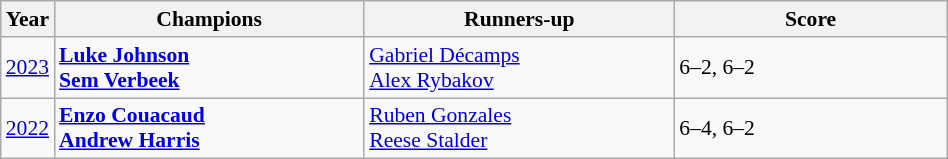<table class="wikitable" style="font-size:90%">
<tr>
<th>Year</th>
<th style="width:200px;">Champions</th>
<th style="width:200px;">Runners-up</th>
<th style="width:175px;">Score</th>
</tr>
<tr>
<td><a href='#'>2023</a></td>
<td> <strong><a href='#'>Luke Johnson</a></strong><br> <strong><a href='#'>Sem Verbeek</a></strong></td>
<td> <a href='#'>Gabriel Décamps</a><br> <a href='#'>Alex Rybakov</a></td>
<td>6–2, 6–2</td>
</tr>
<tr>
<td><a href='#'>2022</a></td>
<td> <strong><a href='#'>Enzo Couacaud</a></strong><br> <strong><a href='#'>Andrew Harris</a></strong></td>
<td> <a href='#'>Ruben Gonzales</a><br> <a href='#'>Reese Stalder</a></td>
<td>6–4, 6–2</td>
</tr>
</table>
